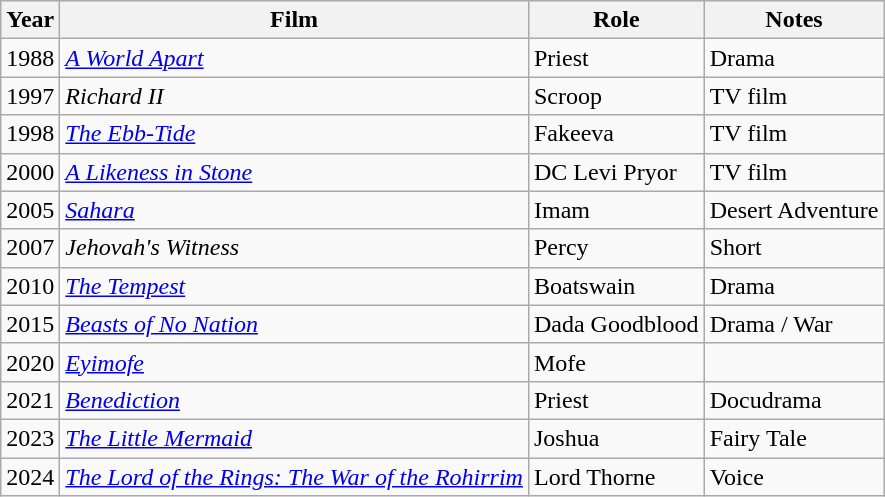<table class="wikitable sortable">
<tr>
<th>Year</th>
<th>Film</th>
<th>Role</th>
<th class="unsortable">Notes</th>
</tr>
<tr>
<td>1988</td>
<td><em><a href='#'>A World Apart</a></em></td>
<td>Priest </td>
<td>Drama</td>
</tr>
<tr>
<td>1997</td>
<td><em>Richard II</em></td>
<td>Scroop </td>
<td>TV film</td>
</tr>
<tr>
<td>1998</td>
<td><em><a href='#'>The Ebb-Tide</a></em></td>
<td>Fakeeva</td>
<td>TV film</td>
</tr>
<tr>
<td>2000</td>
<td><em><a href='#'>A Likeness in Stone</a></em></td>
<td>DC Levi Pryor</td>
<td>TV film</td>
</tr>
<tr>
<td>2005</td>
<td><em><a href='#'>Sahara</a></em></td>
<td>Imam</td>
<td>Desert Adventure</td>
</tr>
<tr>
<td>2007</td>
<td><em>Jehovah's Witness</em></td>
<td>Percy</td>
<td>Short</td>
</tr>
<tr>
<td>2010</td>
<td><em><a href='#'>The Tempest</a></em></td>
<td>Boatswain</td>
<td>Drama</td>
</tr>
<tr>
<td>2015</td>
<td><em><a href='#'>Beasts of No Nation</a></em></td>
<td>Dada Goodblood</td>
<td>Drama / War</td>
</tr>
<tr>
<td>2020</td>
<td><em><a href='#'>Eyimofe</a></em></td>
<td>Mofe</td>
<td></td>
</tr>
<tr>
<td>2021</td>
<td><em><a href='#'>Benediction</a></em></td>
<td>Priest</td>
<td>Docudrama</td>
</tr>
<tr>
<td>2023</td>
<td><em><a href='#'>The Little Mermaid</a></em></td>
<td>Joshua</td>
<td>Fairy Tale</td>
</tr>
<tr>
<td>2024</td>
<td><em><a href='#'>The Lord of the Rings: The War of the Rohirrim</a></em></td>
<td>Lord Thorne</td>
<td>Voice</td>
</tr>
</table>
